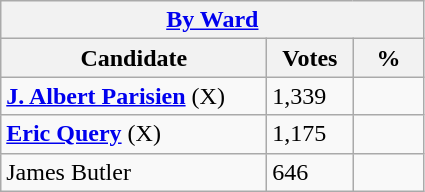<table class="wikitable">
<tr>
<th colspan="3"><a href='#'>By Ward</a></th>
</tr>
<tr>
<th style="width: 170px">Candidate</th>
<th style="width: 50px">Votes</th>
<th style="width: 40px">%</th>
</tr>
<tr>
<td><strong><a href='#'>J. Albert Parisien</a></strong> (X)</td>
<td>1,339</td>
<td></td>
</tr>
<tr>
<td><strong><a href='#'>Eric Query</a></strong> (X)</td>
<td>1,175</td>
<td></td>
</tr>
<tr>
<td>James Butler</td>
<td>646</td>
<td></td>
</tr>
</table>
